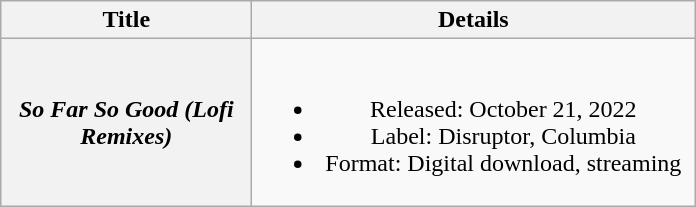<table class="wikitable plainrowheaders" style="text-align:center;">
<tr>
<th scope="col" style="width:10em;">Title</th>
<th scope="col" style="width:18em;">Details</th>
</tr>
<tr>
<th scope="row"><em>So Far So Good (Lofi Remixes)</em></th>
<td><br><ul><li>Released: October 21, 2022</li><li>Label: Disruptor, Columbia</li><li>Format: Digital download, streaming</li></ul></td>
</tr>
</table>
